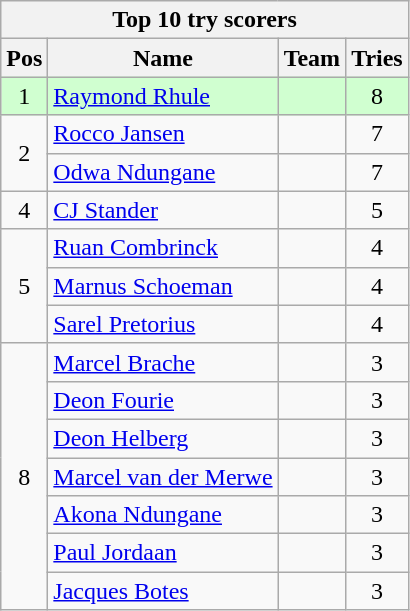<table class="wikitable">
<tr>
<th colspan=4>Top 10 try scorers</th>
</tr>
<tr>
<th>Pos</th>
<th>Name</th>
<th>Team</th>
<th>Tries</th>
</tr>
<tr style="background:#d0ffd0;">
<td align=center>1</td>
<td><a href='#'>Raymond Rhule</a></td>
<td></td>
<td align=center>8</td>
</tr>
<tr>
<td rowspan=2 align=center>2</td>
<td><a href='#'>Rocco Jansen</a></td>
<td></td>
<td align=center>7</td>
</tr>
<tr>
<td><a href='#'>Odwa Ndungane</a></td>
<td></td>
<td align=center>7</td>
</tr>
<tr>
<td align=center>4</td>
<td><a href='#'>CJ Stander</a></td>
<td></td>
<td align=center>5</td>
</tr>
<tr>
<td rowspan=3 align=center>5</td>
<td><a href='#'>Ruan Combrinck</a></td>
<td></td>
<td align=center>4</td>
</tr>
<tr>
<td><a href='#'>Marnus Schoeman</a></td>
<td></td>
<td align=center>4</td>
</tr>
<tr>
<td><a href='#'>Sarel Pretorius</a></td>
<td></td>
<td align=center>4</td>
</tr>
<tr>
<td rowspan=7 align=center>8</td>
<td><a href='#'>Marcel Brache</a></td>
<td></td>
<td align=center>3</td>
</tr>
<tr>
<td><a href='#'>Deon Fourie</a></td>
<td></td>
<td align=center>3</td>
</tr>
<tr>
<td><a href='#'>Deon Helberg</a></td>
<td></td>
<td align=center>3</td>
</tr>
<tr>
<td><a href='#'>Marcel van der Merwe</a></td>
<td></td>
<td align=center>3</td>
</tr>
<tr>
<td><a href='#'>Akona Ndungane</a></td>
<td></td>
<td align=center>3</td>
</tr>
<tr>
<td><a href='#'>Paul Jordaan</a></td>
<td></td>
<td align=center>3</td>
</tr>
<tr>
<td><a href='#'>Jacques Botes</a></td>
<td></td>
<td align=center>3</td>
</tr>
</table>
